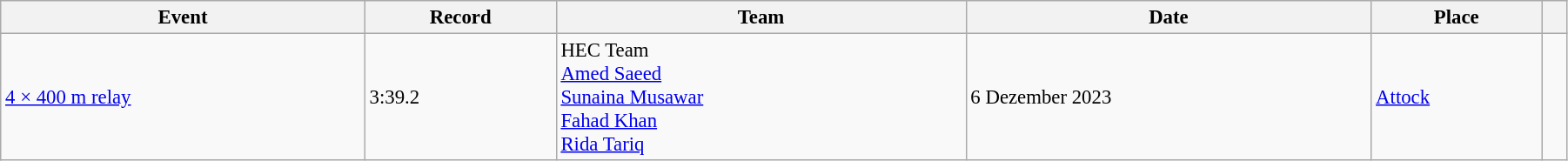<table class="wikitable" style="font-size: 95%; width: 95%;">
<tr>
<th>Event</th>
<th>Record</th>
<th>Team</th>
<th>Date</th>
<th>Place</th>
<th></th>
</tr>
<tr>
<td><a href='#'>4 × 400 m relay</a></td>
<td>3:39.2 </td>
<td>HEC Team<br><a href='#'>Amed Saeed</a><br><a href='#'>Sunaina Musawar</a><br><a href='#'>Fahad Khan</a><br><a href='#'>Rida Tariq</a></td>
<td>6 Dezember 2023</td>
<td><a href='#'>Attock</a></td>
<td></td>
</tr>
</table>
